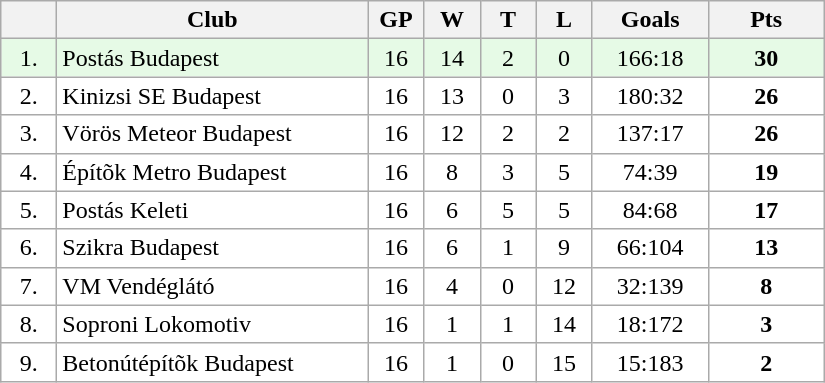<table class="wikitable">
<tr>
<th width="30"></th>
<th width="200">Club</th>
<th width="30">GP</th>
<th width="30">W</th>
<th width="30">T</th>
<th width="30">L</th>
<th width="70">Goals</th>
<th width="70">Pts</th>
</tr>
<tr bgcolor="#e6fae6" align="center">
<td>1.</td>
<td align="left">Postás Budapest</td>
<td>16</td>
<td>14</td>
<td>2</td>
<td>0</td>
<td>166:18</td>
<td><strong>30</strong></td>
</tr>
<tr bgcolor="#FFFFFF" align="center">
<td>2.</td>
<td align="left">Kinizsi SE Budapest</td>
<td>16</td>
<td>13</td>
<td>0</td>
<td>3</td>
<td>180:32</td>
<td><strong>26</strong></td>
</tr>
<tr bgcolor="#FFFFFF" align="center">
<td>3.</td>
<td align="left">Vörös Meteor Budapest</td>
<td>16</td>
<td>12</td>
<td>2</td>
<td>2</td>
<td>137:17</td>
<td><strong>26</strong></td>
</tr>
<tr bgcolor="#FFFFFF" align="center">
<td>4.</td>
<td align="left">Építõk Metro Budapest</td>
<td>16</td>
<td>8</td>
<td>3</td>
<td>5</td>
<td>74:39</td>
<td><strong>19</strong></td>
</tr>
<tr bgcolor="#FFFFFF" align="center">
<td>5.</td>
<td align="left">Postás Keleti</td>
<td>16</td>
<td>6</td>
<td>5</td>
<td>5</td>
<td>84:68</td>
<td><strong>17</strong></td>
</tr>
<tr bgcolor="#FFFFFF" align="center">
<td>6.</td>
<td align="left">Szikra Budapest</td>
<td>16</td>
<td>6</td>
<td>1</td>
<td>9</td>
<td>66:104</td>
<td><strong>13</strong></td>
</tr>
<tr bgcolor="#FFFFFF" align="center">
<td>7.</td>
<td align="left">VM Vendéglátó</td>
<td>16</td>
<td>4</td>
<td>0</td>
<td>12</td>
<td>32:139</td>
<td><strong>8</strong></td>
</tr>
<tr bgcolor="#FFFFFF" align="center">
<td>8.</td>
<td align="left">Soproni Lokomotiv</td>
<td>16</td>
<td>1</td>
<td>1</td>
<td>14</td>
<td>18:172</td>
<td><strong>3</strong></td>
</tr>
<tr bgcolor="#FFFFFF" align="center">
<td>9.</td>
<td align="left">Betonútépítõk Budapest</td>
<td>16</td>
<td>1</td>
<td>0</td>
<td>15</td>
<td>15:183</td>
<td><strong>2</strong></td>
</tr>
</table>
